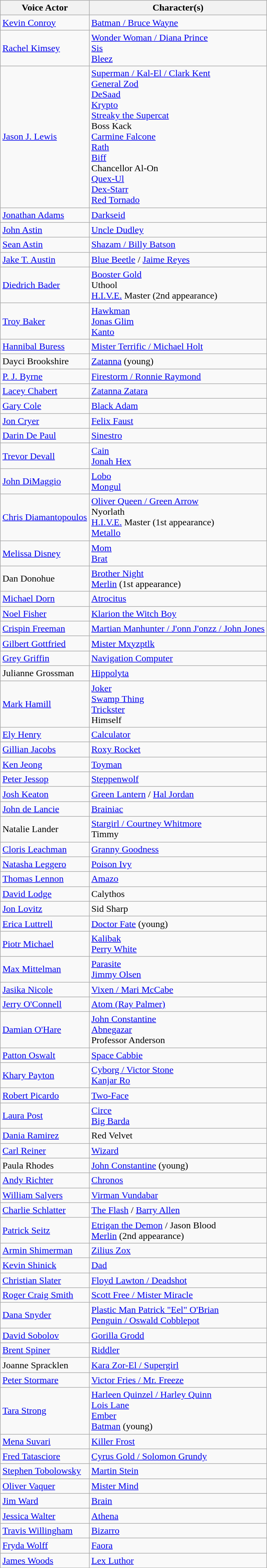<table class="sortable wikitable">
<tr>
<th scope="col">Voice Actor</th>
<th scope="col">Character(s)</th>
</tr>
<tr>
<td><a href='#'>Kevin Conroy</a></td>
<td><a href='#'>Batman / Bruce Wayne</a></td>
</tr>
<tr>
<td><a href='#'>Rachel Kimsey</a></td>
<td><a href='#'>Wonder Woman / Diana Prince</a><br><a href='#'>Sis</a><br><a href='#'>Bleez</a></td>
</tr>
<tr>
<td><a href='#'>Jason J. Lewis</a></td>
<td><a href='#'>Superman / Kal-El / Clark Kent</a> <br><a href='#'>General Zod</a><br><a href='#'>DeSaad</a><br><a href='#'>Krypto</a><br><a href='#'>Streaky the Supercat</a><br>Boss Kack<br><a href='#'>Carmine Falcone</a><br><a href='#'>Rath</a><br><a href='#'>Biff</a><br>Chancellor Al-On<br><a href='#'>Quex-Ul</a><br><a href='#'>Dex-Starr</a><br><a href='#'>Red Tornado</a></td>
</tr>
<tr>
<td><a href='#'>Jonathan Adams</a></td>
<td><a href='#'>Darkseid</a></td>
</tr>
<tr>
<td><a href='#'>John Astin</a></td>
<td><a href='#'>Uncle Dudley</a></td>
</tr>
<tr>
<td><a href='#'>Sean Astin</a></td>
<td><a href='#'>Shazam / Billy Batson</a></td>
</tr>
<tr>
<td><a href='#'>Jake T. Austin</a></td>
<td><a href='#'>Blue Beetle</a> / <a href='#'>Jaime Reyes</a></td>
</tr>
<tr>
<td><a href='#'>Diedrich Bader</a></td>
<td><a href='#'>Booster Gold</a><br>Uthool<br> <a href='#'>H.I.V.E.</a> Master (2nd appearance)</td>
</tr>
<tr>
<td><a href='#'>Troy Baker</a></td>
<td><a href='#'>Hawkman</a><br><a href='#'>Jonas Glim</a><br><a href='#'>Kanto</a></td>
</tr>
<tr>
<td><a href='#'>Hannibal Buress</a></td>
<td><a href='#'>Mister Terrific / Michael Holt</a></td>
</tr>
<tr>
<td>Dayci Brookshire</td>
<td><a href='#'>Zatanna</a> (young)</td>
</tr>
<tr>
<td><a href='#'>P. J. Byrne</a></td>
<td><a href='#'>Firestorm / Ronnie Raymond</a></td>
</tr>
<tr>
<td><a href='#'>Lacey Chabert</a></td>
<td><a href='#'>Zatanna Zatara</a></td>
</tr>
<tr>
<td><a href='#'>Gary Cole</a></td>
<td><a href='#'>Black Adam</a></td>
</tr>
<tr>
<td><a href='#'>Jon Cryer</a></td>
<td><a href='#'>Felix Faust</a></td>
</tr>
<tr>
<td><a href='#'>Darin De Paul</a></td>
<td><a href='#'>Sinestro</a></td>
</tr>
<tr>
<td><a href='#'>Trevor Devall</a></td>
<td><a href='#'>Cain</a><br><a href='#'>Jonah Hex</a></td>
</tr>
<tr>
<td><a href='#'>John DiMaggio</a></td>
<td><a href='#'>Lobo</a> <br><a href='#'>Mongul</a></td>
</tr>
<tr>
<td><a href='#'>Chris Diamantopoulos</a></td>
<td><a href='#'>Oliver Queen / Green Arrow</a> <br>Nyorlath <br><a href='#'>H.I.V.E.</a> Master (1st appearance) <br><a href='#'>Metallo</a></td>
</tr>
<tr>
<td><a href='#'>Melissa Disney</a></td>
<td><a href='#'>Mom</a> <br><a href='#'>Brat</a></td>
</tr>
<tr>
<td>Dan Donohue</td>
<td><a href='#'>Brother Night</a> <br><a href='#'>Merlin</a> (1st appearance)</td>
</tr>
<tr>
<td><a href='#'>Michael Dorn</a></td>
<td><a href='#'>Atrocitus</a></td>
</tr>
<tr>
<td><a href='#'>Noel Fisher</a></td>
<td><a href='#'>Klarion the Witch Boy</a></td>
</tr>
<tr>
<td><a href='#'>Crispin Freeman</a></td>
<td><a href='#'>Martian Manhunter / J'onn J'onzz / John Jones</a></td>
</tr>
<tr>
<td><a href='#'>Gilbert Gottfried</a></td>
<td><a href='#'>Mister Mxyzptlk</a></td>
</tr>
<tr>
<td><a href='#'>Grey Griffin</a></td>
<td><a href='#'>Navigation Computer</a></td>
</tr>
<tr>
<td>Julianne Grossman</td>
<td><a href='#'>Hippolyta</a></td>
</tr>
<tr>
<td><a href='#'>Mark Hamill</a></td>
<td><a href='#'>Joker</a> <br><a href='#'>Swamp Thing</a> <br><a href='#'>Trickster</a> <br>Himself </td>
</tr>
<tr>
<td><a href='#'>Ely Henry</a></td>
<td><a href='#'>Calculator</a></td>
</tr>
<tr>
<td><a href='#'>Gillian Jacobs</a></td>
<td><a href='#'>Roxy Rocket</a></td>
</tr>
<tr>
<td><a href='#'>Ken Jeong</a></td>
<td><a href='#'>Toyman</a></td>
</tr>
<tr>
<td><a href='#'>Peter Jessop</a></td>
<td><a href='#'>Steppenwolf</a></td>
</tr>
<tr>
<td><a href='#'>Josh Keaton</a></td>
<td><a href='#'>Green Lantern</a> / <a href='#'>Hal Jordan</a></td>
</tr>
<tr>
<td><a href='#'>John de Lancie</a></td>
<td><a href='#'>Brainiac</a></td>
</tr>
<tr>
<td>Natalie Lander</td>
<td><a href='#'>Stargirl / Courtney Whitmore</a> <br>Timmy</td>
</tr>
<tr>
<td><a href='#'>Cloris Leachman</a></td>
<td><a href='#'>Granny Goodness</a></td>
</tr>
<tr>
<td><a href='#'>Natasha Leggero</a></td>
<td><a href='#'>Poison Ivy</a></td>
</tr>
<tr>
<td><a href='#'>Thomas Lennon</a></td>
<td><a href='#'>Amazo</a></td>
</tr>
<tr>
<td><a href='#'>David Lodge</a></td>
<td>Calythos</td>
</tr>
<tr>
<td><a href='#'>Jon Lovitz</a></td>
<td>Sid Sharp</td>
</tr>
<tr>
<td><a href='#'>Erica Luttrell</a></td>
<td><a href='#'>Doctor Fate</a> (young)</td>
</tr>
<tr>
<td><a href='#'>Piotr Michael</a></td>
<td><a href='#'>Kalibak</a><br><a href='#'>Perry White</a></td>
</tr>
<tr>
<td><a href='#'>Max Mittelman</a></td>
<td><a href='#'>Parasite</a> <br><a href='#'>Jimmy Olsen</a></td>
</tr>
<tr>
<td><a href='#'>Jasika Nicole</a></td>
<td><a href='#'>Vixen / Mari McCabe</a></td>
</tr>
<tr>
<td><a href='#'>Jerry O'Connell</a></td>
<td><a href='#'>Atom (Ray Palmer)</a></td>
</tr>
<tr>
<td><a href='#'>Damian O'Hare</a></td>
<td><a href='#'>John Constantine</a> <br><a href='#'>Abnegazar</a> <br>Professor Anderson</td>
</tr>
<tr>
<td><a href='#'>Patton Oswalt</a></td>
<td><a href='#'>Space Cabbie</a></td>
</tr>
<tr>
<td><a href='#'>Khary Payton</a></td>
<td><a href='#'>Cyborg / Victor Stone</a><br><a href='#'>Kanjar Ro</a></td>
</tr>
<tr>
<td><a href='#'>Robert Picardo</a></td>
<td><a href='#'>Two-Face</a></td>
</tr>
<tr>
<td><a href='#'>Laura Post</a></td>
<td><a href='#'>Circe</a><br><a href='#'>Big Barda</a></td>
</tr>
<tr>
<td><a href='#'>Dania Ramirez</a></td>
<td>Red Velvet</td>
</tr>
<tr>
<td><a href='#'>Carl Reiner</a></td>
<td><a href='#'>Wizard</a></td>
</tr>
<tr>
<td>Paula Rhodes</td>
<td><a href='#'>John Constantine</a> (young)</td>
</tr>
<tr>
<td><a href='#'>Andy Richter</a></td>
<td><a href='#'>Chronos</a></td>
</tr>
<tr>
<td><a href='#'>William Salyers</a></td>
<td><a href='#'>Virman Vundabar</a></td>
</tr>
<tr>
<td><a href='#'>Charlie Schlatter</a></td>
<td><a href='#'>The Flash</a> / <a href='#'>Barry Allen</a></td>
</tr>
<tr>
<td><a href='#'>Patrick Seitz</a></td>
<td><a href='#'>Etrigan the Demon</a> / Jason Blood <br><a href='#'>Merlin</a> (2nd appearance)</td>
</tr>
<tr>
<td><a href='#'>Armin Shimerman</a></td>
<td><a href='#'>Zilius Zox</a></td>
</tr>
<tr>
<td><a href='#'>Kevin Shinick</a></td>
<td><a href='#'>Dad</a></td>
</tr>
<tr>
<td><a href='#'>Christian Slater</a></td>
<td><a href='#'>Floyd Lawton / Deadshot</a></td>
</tr>
<tr>
<td><a href='#'>Roger Craig Smith</a></td>
<td><a href='#'>Scott Free / Mister Miracle</a></td>
</tr>
<tr>
<td><a href='#'>Dana Snyder</a></td>
<td><a href='#'>Plastic Man Patrick "Eel" O'Brian</a> <br><a href='#'>Penguin / Oswald Cobblepot</a></td>
</tr>
<tr>
<td><a href='#'>David Sobolov</a></td>
<td><a href='#'>Gorilla Grodd</a></td>
</tr>
<tr>
<td><a href='#'>Brent Spiner</a></td>
<td><a href='#'>Riddler</a></td>
</tr>
<tr>
<td>Joanne Spracklen</td>
<td><a href='#'>Kara Zor-El / Supergirl</a></td>
</tr>
<tr>
<td><a href='#'>Peter Stormare</a></td>
<td><a href='#'>Victor Fries / Mr. Freeze</a></td>
</tr>
<tr>
<td><a href='#'>Tara Strong</a></td>
<td><a href='#'>Harleen Quinzel / Harley Quinn</a> <br><a href='#'>Lois Lane</a> <br><a href='#'>Ember</a> <br><a href='#'>Batman</a> (young)</td>
</tr>
<tr>
<td><a href='#'>Mena Suvari</a></td>
<td><a href='#'>Killer Frost</a></td>
</tr>
<tr>
<td><a href='#'>Fred Tatasciore</a></td>
<td><a href='#'>Cyrus Gold / Solomon Grundy</a></td>
</tr>
<tr>
<td><a href='#'>Stephen Tobolowsky</a></td>
<td><a href='#'>Martin Stein</a></td>
</tr>
<tr>
<td><a href='#'>Oliver Vaquer</a></td>
<td><a href='#'>Mister Mind</a></td>
</tr>
<tr>
<td><a href='#'>Jim Ward</a></td>
<td><a href='#'>Brain</a></td>
</tr>
<tr>
<td><a href='#'>Jessica Walter</a></td>
<td><a href='#'>Athena</a></td>
</tr>
<tr>
<td><a href='#'>Travis Willingham</a></td>
<td><a href='#'>Bizarro</a></td>
</tr>
<tr>
<td><a href='#'>Fryda Wolff</a></td>
<td><a href='#'>Faora</a></td>
</tr>
<tr>
<td><a href='#'>James Woods</a></td>
<td><a href='#'>Lex Luthor</a></td>
</tr>
</table>
